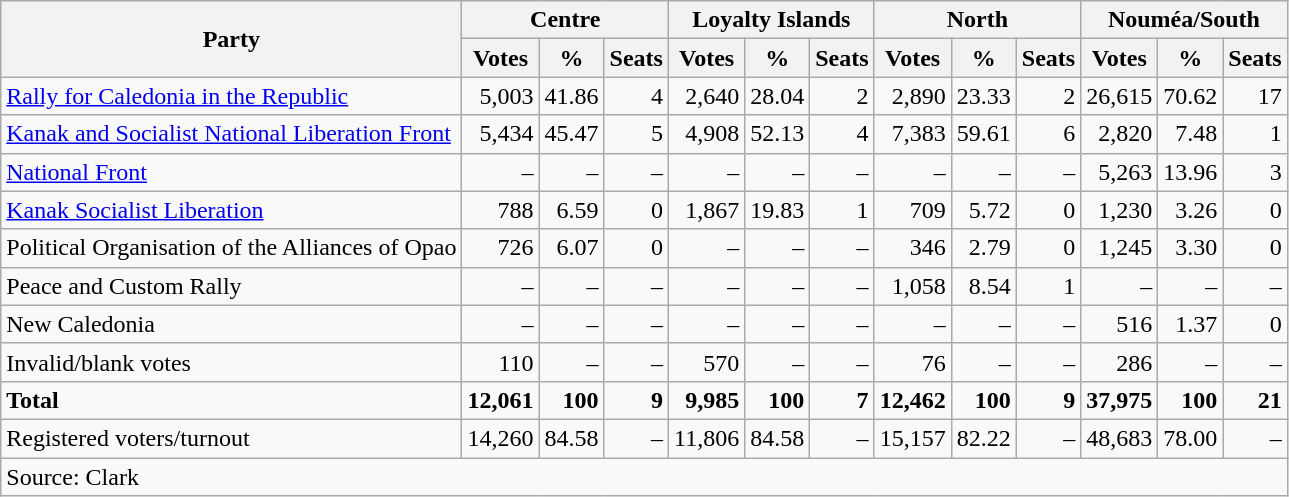<table class=wikitable style=text-align:right>
<tr>
<th rowspan=2>Party</th>
<th colspan=3>Centre</th>
<th colspan=3>Loyalty Islands</th>
<th colspan=3>North</th>
<th colspan=3>Nouméa/South</th>
</tr>
<tr>
<th>Votes</th>
<th>%</th>
<th>Seats</th>
<th>Votes</th>
<th>%</th>
<th>Seats</th>
<th>Votes</th>
<th>%</th>
<th>Seats</th>
<th>Votes</th>
<th>%</th>
<th>Seats</th>
</tr>
<tr>
<td align=left><a href='#'>Rally for Caledonia in the Republic</a></td>
<td>5,003</td>
<td>41.86</td>
<td>4</td>
<td>2,640</td>
<td>28.04</td>
<td>2</td>
<td>2,890</td>
<td>23.33</td>
<td>2</td>
<td>26,615</td>
<td>70.62</td>
<td>17</td>
</tr>
<tr>
<td align=left><a href='#'>Kanak and Socialist National Liberation Front</a></td>
<td>5,434</td>
<td>45.47</td>
<td>5</td>
<td>4,908</td>
<td>52.13</td>
<td>4</td>
<td>7,383</td>
<td>59.61</td>
<td>6</td>
<td>2,820</td>
<td>7.48</td>
<td>1</td>
</tr>
<tr>
<td align=left><a href='#'>National Front</a></td>
<td>–</td>
<td>–</td>
<td>–</td>
<td>–</td>
<td>–</td>
<td>–</td>
<td>–</td>
<td>–</td>
<td>–</td>
<td>5,263</td>
<td>13.96</td>
<td>3</td>
</tr>
<tr>
<td align=left><a href='#'>Kanak Socialist Liberation</a></td>
<td>788</td>
<td>6.59</td>
<td>0</td>
<td>1,867</td>
<td>19.83</td>
<td>1</td>
<td>709</td>
<td>5.72</td>
<td>0</td>
<td>1,230</td>
<td>3.26</td>
<td>0</td>
</tr>
<tr>
<td align=left>Political Organisation of the Alliances of Opao</td>
<td>726</td>
<td>6.07</td>
<td>0</td>
<td>–</td>
<td>–</td>
<td>–</td>
<td>346</td>
<td>2.79</td>
<td>0</td>
<td>1,245</td>
<td>3.30</td>
<td>0</td>
</tr>
<tr>
<td align=left>Peace and Custom Rally</td>
<td>–</td>
<td>–</td>
<td>–</td>
<td>–</td>
<td>–</td>
<td>–</td>
<td>1,058</td>
<td>8.54</td>
<td>1</td>
<td>–</td>
<td>–</td>
<td>–</td>
</tr>
<tr>
<td align=left>New Caledonia</td>
<td>–</td>
<td>–</td>
<td>–</td>
<td>–</td>
<td>–</td>
<td>–</td>
<td>–</td>
<td>–</td>
<td>–</td>
<td>516</td>
<td>1.37</td>
<td>0</td>
</tr>
<tr>
<td align=left>Invalid/blank votes</td>
<td>110</td>
<td>–</td>
<td>–</td>
<td>570</td>
<td>–</td>
<td>–</td>
<td>76</td>
<td>–</td>
<td>–</td>
<td>286</td>
<td>–</td>
<td>–</td>
</tr>
<tr>
<td align=left><strong>Total</strong></td>
<td><strong>12,061</strong></td>
<td><strong>100</strong></td>
<td><strong>9</strong></td>
<td><strong>9,985</strong></td>
<td><strong>100</strong></td>
<td><strong>7</strong></td>
<td><strong>12,462</strong></td>
<td><strong>100</strong></td>
<td><strong>9</strong></td>
<td><strong>37,975</strong></td>
<td><strong>100</strong></td>
<td><strong>21</strong></td>
</tr>
<tr>
<td align=left>Registered voters/turnout</td>
<td>14,260</td>
<td>84.58</td>
<td>–</td>
<td>11,806</td>
<td>84.58</td>
<td>–</td>
<td>15,157</td>
<td>82.22</td>
<td>–</td>
<td>48,683</td>
<td>78.00</td>
<td>–</td>
</tr>
<tr>
<td align=left colspan=13>Source: Clark</td>
</tr>
</table>
